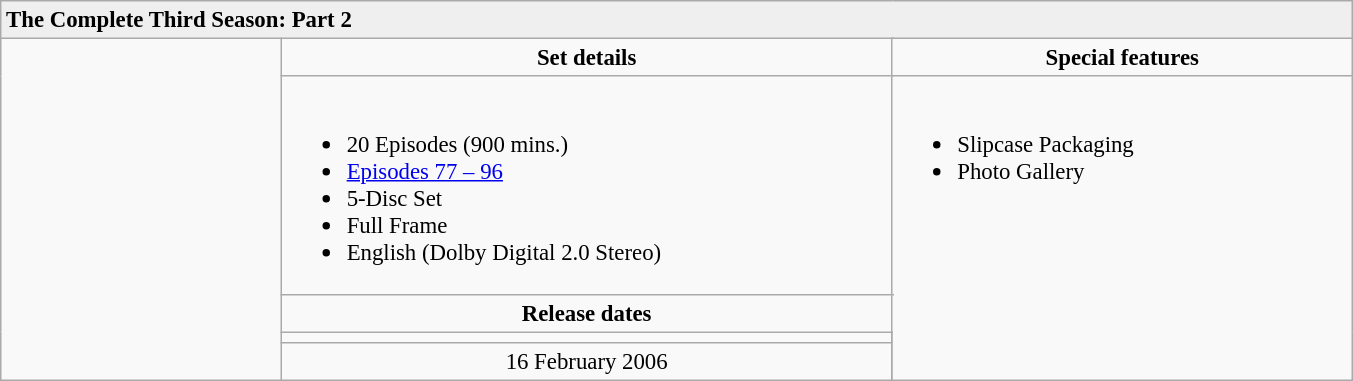<table class="wikitable" style="font-size: 95%;">
<tr style="background:#EFEFEF">
<td colspan="5"><strong>The Complete Third Season: Part 2</strong></td>
</tr>
<tr>
<td rowspan="6" align="center" width="180"></td>
<td align="center" width="350" colspan="3"><strong>Set details</strong></td>
<td width="250" align="center"><strong>Special features</strong></td>
</tr>
<tr valign="top">
<td colspan="3" align="left" width="400"><br><ul><li>20 Episodes (900 mins.)</li><li><a href='#'>Episodes 77 – 96</a></li><li>5-Disc Set</li><li>Full Frame</li><li>English (Dolby Digital 2.0 Stereo)</li></ul></td>
<td rowspan="4" align="left" width="300"><br><ul><li>Slipcase Packaging</li><li>Photo Gallery</li></ul></td>
</tr>
<tr>
<td colspan="3" align="center"><strong>Release dates</strong></td>
</tr>
<tr>
<td align="center"></td>
</tr>
<tr>
<td align="center">16 February 2006</td>
</tr>
</table>
